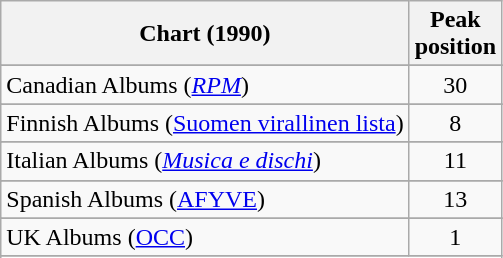<table class="wikitable plainrowheaders sortable" border="1">
<tr>
<th scope="col">Chart (1990)</th>
<th scope="col">Peak<br>position</th>
</tr>
<tr>
</tr>
<tr>
</tr>
<tr>
<td>Canadian Albums (<em><a href='#'>RPM</a></em>)</td>
<td style="text-align:center;">30</td>
</tr>
<tr>
</tr>
<tr>
<td>Finnish Albums (<a href='#'>Suomen virallinen lista</a>)</td>
<td align="center">8</td>
</tr>
<tr>
</tr>
<tr>
</tr>
<tr>
<td>Italian Albums (<em><a href='#'>Musica e dischi</a></em>)</td>
<td style="text-align:center;">11</td>
</tr>
<tr>
</tr>
<tr>
<td>Spanish Albums (<a href='#'>AFYVE</a>)</td>
<td align="center">13</td>
</tr>
<tr>
</tr>
<tr>
</tr>
<tr>
<td>UK Albums (<a href='#'>OCC</a>)</td>
<td align="center">1</td>
</tr>
<tr>
</tr>
<tr>
</tr>
</table>
